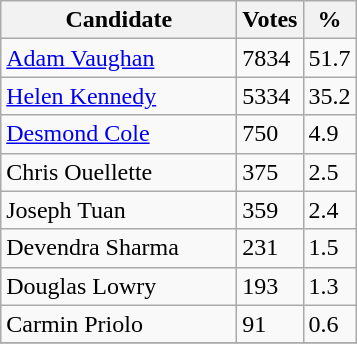<table class="wikitable">
<tr>
<th bgcolor="#DDDDFF" width="150px">Candidate</th>
<th bgcolor="#DDDDFF">Votes</th>
<th bgcolor="#DDDDFF">%</th>
</tr>
<tr>
<td><a href='#'>Adam Vaughan</a></td>
<td>7834</td>
<td>51.7</td>
</tr>
<tr>
<td><a href='#'>Helen Kennedy</a></td>
<td>5334</td>
<td>35.2</td>
</tr>
<tr>
<td><a href='#'>Desmond Cole</a></td>
<td>750</td>
<td>4.9</td>
</tr>
<tr>
<td>Chris Ouellette</td>
<td>375</td>
<td>2.5</td>
</tr>
<tr>
<td>Joseph Tuan</td>
<td>359</td>
<td>2.4</td>
</tr>
<tr>
<td>Devendra Sharma</td>
<td>231</td>
<td>1.5</td>
</tr>
<tr>
<td>Douglas Lowry</td>
<td>193</td>
<td>1.3</td>
</tr>
<tr>
<td>Carmin Priolo</td>
<td>91</td>
<td>0.6</td>
</tr>
<tr>
</tr>
</table>
